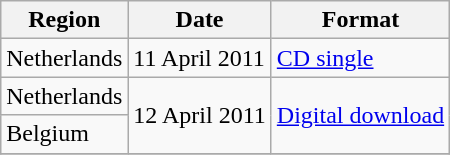<table class="wikitable">
<tr>
<th>Region</th>
<th>Date</th>
<th>Format</th>
</tr>
<tr>
<td rowspan="1">Netherlands</td>
<td rowspan="1">11 April 2011</td>
<td rowspan="1"><a href='#'>CD single</a></td>
</tr>
<tr>
<td rowspan="1">Netherlands</td>
<td rowspan="2">12 April 2011</td>
<td rowspan="2"><a href='#'>Digital download</a></td>
</tr>
<tr>
<td rowspan="1">Belgium</td>
</tr>
<tr>
</tr>
</table>
